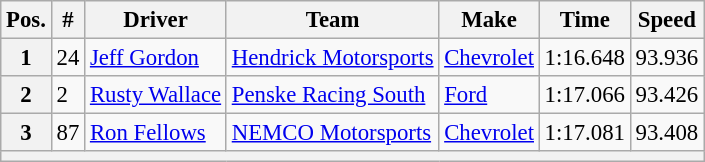<table class="wikitable" style="font-size:95%">
<tr>
<th>Pos.</th>
<th>#</th>
<th>Driver</th>
<th>Team</th>
<th>Make</th>
<th>Time</th>
<th>Speed</th>
</tr>
<tr>
<th>1</th>
<td>24</td>
<td><a href='#'>Jeff Gordon</a></td>
<td><a href='#'>Hendrick Motorsports</a></td>
<td><a href='#'>Chevrolet</a></td>
<td>1:16.648</td>
<td>93.936</td>
</tr>
<tr>
<th>2</th>
<td>2</td>
<td><a href='#'>Rusty Wallace</a></td>
<td><a href='#'>Penske Racing South</a></td>
<td><a href='#'>Ford</a></td>
<td>1:17.066</td>
<td>93.426</td>
</tr>
<tr>
<th>3</th>
<td>87</td>
<td><a href='#'>Ron Fellows</a></td>
<td><a href='#'>NEMCO Motorsports</a></td>
<td><a href='#'>Chevrolet</a></td>
<td>1:17.081</td>
<td>93.408</td>
</tr>
<tr>
<th colspan="7"></th>
</tr>
</table>
